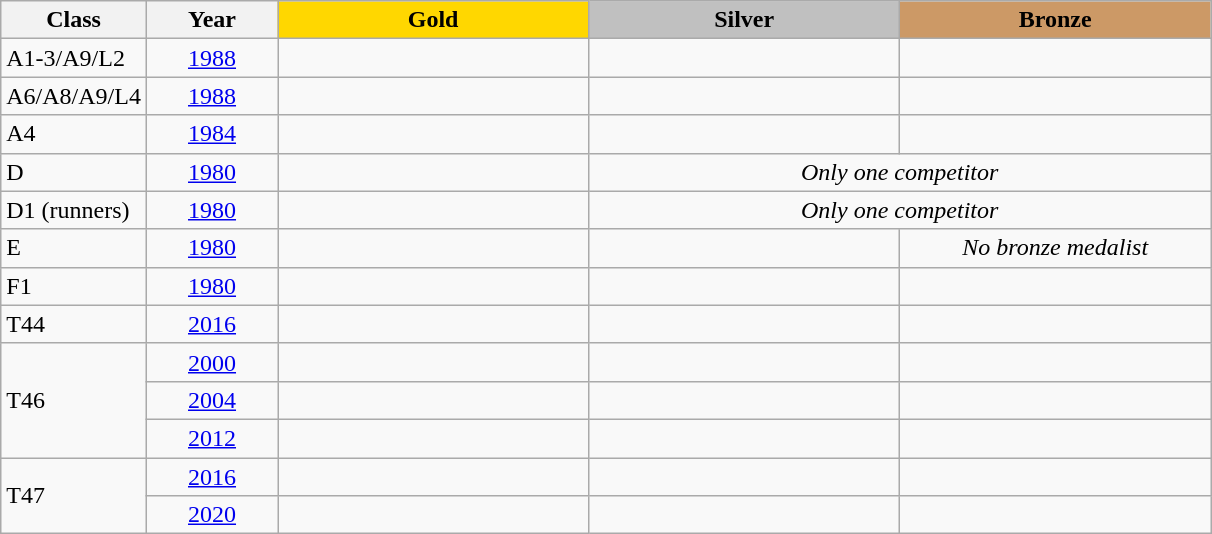<table class="wikitable">
<tr>
<th width=80>Class</th>
<th width=80>Year</th>
<td align=center width=200 bgcolor=gold><strong>Gold</strong></td>
<td align=center width=200 bgcolor=silver><strong>Silver</strong></td>
<td align=center width=200 bgcolor=cc9966><strong>Bronze</strong></td>
</tr>
<tr>
<td>A1-3/A9/L2</td>
<td align=center><a href='#'>1988</a></td>
<td></td>
<td></td>
<td></td>
</tr>
<tr>
<td>A6/A8/A9/L4</td>
<td align=center><a href='#'>1988</a></td>
<td></td>
<td></td>
<td></td>
</tr>
<tr>
<td>A4</td>
<td align=center><a href='#'>1984</a></td>
<td></td>
<td></td>
<td></td>
</tr>
<tr>
<td>D</td>
<td align=center><a href='#'>1980</a></td>
<td></td>
<td colspan="2" align="center"><em>Only one competitor</em></td>
</tr>
<tr>
<td>D1 (runners)</td>
<td align=center><a href='#'>1980</a></td>
<td></td>
<td colspan="2" align="center"><em>Only one competitor</em></td>
</tr>
<tr>
<td>E</td>
<td align=center><a href='#'>1980</a></td>
<td></td>
<td></td>
<td align="center"><em>No bronze medalist</em></td>
</tr>
<tr>
<td>F1</td>
<td align=center><a href='#'>1980</a></td>
<td></td>
<td></td>
<td></td>
</tr>
<tr>
<td>T44</td>
<td align=center><a href='#'>2016</a></td>
<td></td>
<td></td>
<td></td>
</tr>
<tr>
<td rowspan=3>T46</td>
<td align=center><a href='#'>2000</a></td>
<td></td>
<td></td>
<td></td>
</tr>
<tr>
<td align=center><a href='#'>2004</a></td>
<td></td>
<td></td>
<td></td>
</tr>
<tr>
<td align=center><a href='#'>2012</a></td>
<td></td>
<td></td>
<td></td>
</tr>
<tr>
<td rowspan=2>T47</td>
<td align=center><a href='#'>2016</a></td>
<td></td>
<td></td>
<td></td>
</tr>
<tr>
<td align=center><a href='#'>2020</a></td>
<td></td>
<td></td>
<td></td>
</tr>
</table>
